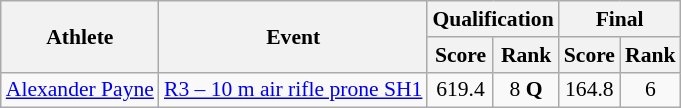<table class=wikitable style="font-size:90%">
<tr>
<th rowspan="2">Athlete</th>
<th rowspan="2">Event</th>
<th colspan="2">Qualification</th>
<th colspan="2">Final</th>
</tr>
<tr>
<th>Score</th>
<th>Rank</th>
<th>Score</th>
<th>Rank</th>
</tr>
<tr align=center>
<td align=left><a href='#'>Alexander Payne</a></td>
<td align=left><a href='#'>R3 – 10 m air rifle prone SH1</a></td>
<td>619.4</td>
<td>8 <strong>Q</strong></td>
<td>164.8</td>
<td>6</td>
</tr>
</table>
